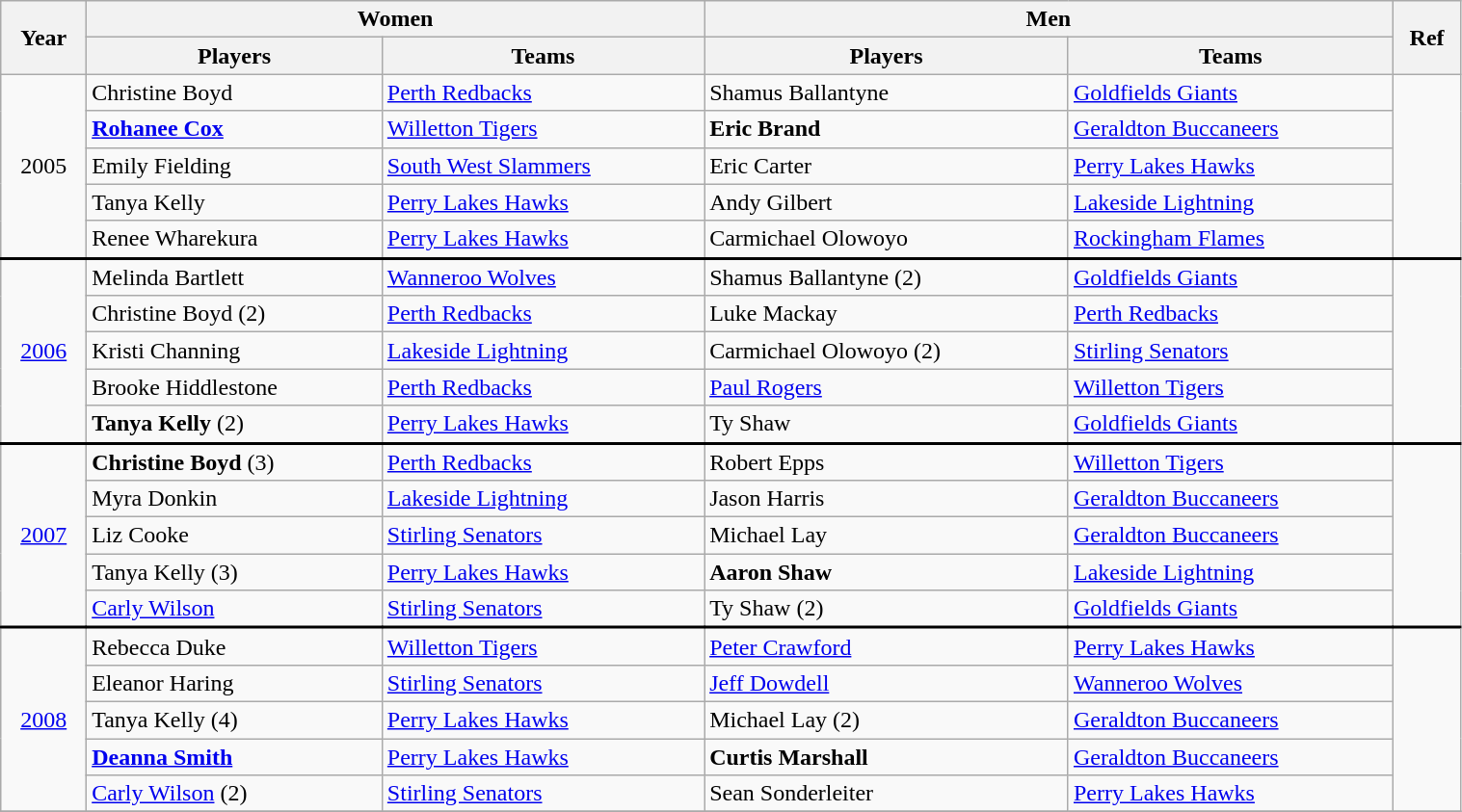<table class="wikitable" style="width:80%">
<tr>
<th rowspan=2>Year</th>
<th colspan=2>Women</th>
<th colspan=2>Men</th>
<th rowspan=2>Ref</th>
</tr>
<tr>
<th>Players</th>
<th>Teams</th>
<th>Players</th>
<th>Teams</th>
</tr>
<tr>
<td rowspan="5" style="text-align:center;">2005</td>
<td>Christine Boyd</td>
<td><a href='#'>Perth Redbacks</a></td>
<td>Shamus Ballantyne</td>
<td><a href='#'>Goldfields Giants</a></td>
<td rowspan=5 align=center></td>
</tr>
<tr>
<td><strong><a href='#'>Rohanee Cox</a></strong></td>
<td><a href='#'>Willetton Tigers</a></td>
<td><strong>Eric Brand</strong></td>
<td><a href='#'>Geraldton Buccaneers</a></td>
</tr>
<tr>
<td>Emily Fielding</td>
<td><a href='#'>South West Slammers</a></td>
<td>Eric Carter</td>
<td><a href='#'>Perry Lakes Hawks</a></td>
</tr>
<tr>
<td>Tanya Kelly</td>
<td><a href='#'>Perry Lakes Hawks</a></td>
<td>Andy Gilbert</td>
<td><a href='#'>Lakeside Lightning</a></td>
</tr>
<tr>
<td>Renee Wharekura</td>
<td><a href='#'>Perry Lakes Hawks</a></td>
<td>Carmichael Olowoyo</td>
<td><a href='#'>Rockingham Flames</a></td>
</tr>
<tr style="border-top:2px solid black">
<td rowspan="5" style="text-align:center;"><a href='#'>2006</a></td>
<td>Melinda Bartlett</td>
<td><a href='#'>Wanneroo Wolves</a></td>
<td>Shamus Ballantyne (2)</td>
<td><a href='#'>Goldfields Giants</a></td>
<td rowspan=5 align=center></td>
</tr>
<tr>
<td>Christine Boyd (2)</td>
<td><a href='#'>Perth Redbacks</a></td>
<td>Luke Mackay</td>
<td><a href='#'>Perth Redbacks</a></td>
</tr>
<tr>
<td>Kristi Channing</td>
<td><a href='#'>Lakeside Lightning</a></td>
<td>Carmichael Olowoyo (2)</td>
<td><a href='#'>Stirling Senators</a></td>
</tr>
<tr>
<td>Brooke Hiddlestone</td>
<td><a href='#'>Perth Redbacks</a></td>
<td><a href='#'>Paul Rogers</a></td>
<td><a href='#'>Willetton Tigers</a></td>
</tr>
<tr>
<td><strong>Tanya Kelly</strong> (2)</td>
<td><a href='#'>Perry Lakes Hawks</a></td>
<td>Ty Shaw</td>
<td><a href='#'>Goldfields Giants</a></td>
</tr>
<tr style="border-top:2px solid black">
<td rowspan="5" style="text-align:center;"><a href='#'>2007</a></td>
<td><strong>Christine Boyd</strong> (3)</td>
<td><a href='#'>Perth Redbacks</a></td>
<td>Robert Epps</td>
<td><a href='#'>Willetton Tigers</a></td>
<td rowspan=5 align=center></td>
</tr>
<tr>
<td>Myra Donkin</td>
<td><a href='#'>Lakeside Lightning</a></td>
<td>Jason Harris</td>
<td><a href='#'>Geraldton Buccaneers</a></td>
</tr>
<tr>
<td>Liz Cooke</td>
<td><a href='#'>Stirling Senators</a></td>
<td>Michael Lay</td>
<td><a href='#'>Geraldton Buccaneers</a></td>
</tr>
<tr>
<td>Tanya Kelly (3)</td>
<td><a href='#'>Perry Lakes Hawks</a></td>
<td><strong>Aaron Shaw</strong></td>
<td><a href='#'>Lakeside Lightning</a></td>
</tr>
<tr>
<td><a href='#'>Carly Wilson</a></td>
<td><a href='#'>Stirling Senators</a></td>
<td>Ty Shaw (2)</td>
<td><a href='#'>Goldfields Giants</a></td>
</tr>
<tr style="border-top:2px solid black">
<td rowspan="5" style="text-align:center;"><a href='#'>2008</a></td>
<td>Rebecca Duke</td>
<td><a href='#'>Willetton Tigers</a></td>
<td><a href='#'>Peter Crawford</a></td>
<td><a href='#'>Perry Lakes Hawks</a></td>
<td rowspan=5 align=center></td>
</tr>
<tr>
<td>Eleanor Haring</td>
<td><a href='#'>Stirling Senators</a></td>
<td><a href='#'>Jeff Dowdell</a></td>
<td><a href='#'>Wanneroo Wolves</a></td>
</tr>
<tr>
<td>Tanya Kelly (4)</td>
<td><a href='#'>Perry Lakes Hawks</a></td>
<td>Michael Lay (2)</td>
<td><a href='#'>Geraldton Buccaneers</a></td>
</tr>
<tr>
<td><strong><a href='#'>Deanna Smith</a></strong></td>
<td><a href='#'>Perry Lakes Hawks</a></td>
<td><strong>Curtis Marshall</strong></td>
<td><a href='#'>Geraldton Buccaneers</a></td>
</tr>
<tr>
<td><a href='#'>Carly Wilson</a> (2)</td>
<td><a href='#'>Stirling Senators</a></td>
<td>Sean Sonderleiter</td>
<td><a href='#'>Perry Lakes Hawks</a></td>
</tr>
<tr>
</tr>
</table>
